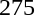<table cellspacing="0" cellpadding="0">
<tr>
<td><div>275 </div></td>
</tr>
</table>
